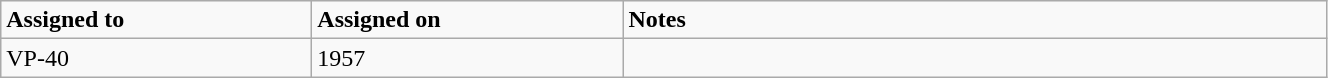<table class="wikitable" style="width: 70%;">
<tr>
<td style="width: 200px;"><strong>Assigned to</strong></td>
<td style="width: 200px;"><strong>Assigned on</strong></td>
<td><strong>Notes</strong></td>
</tr>
<tr>
<td>VP-40</td>
<td>1957</td>
<td></td>
</tr>
</table>
